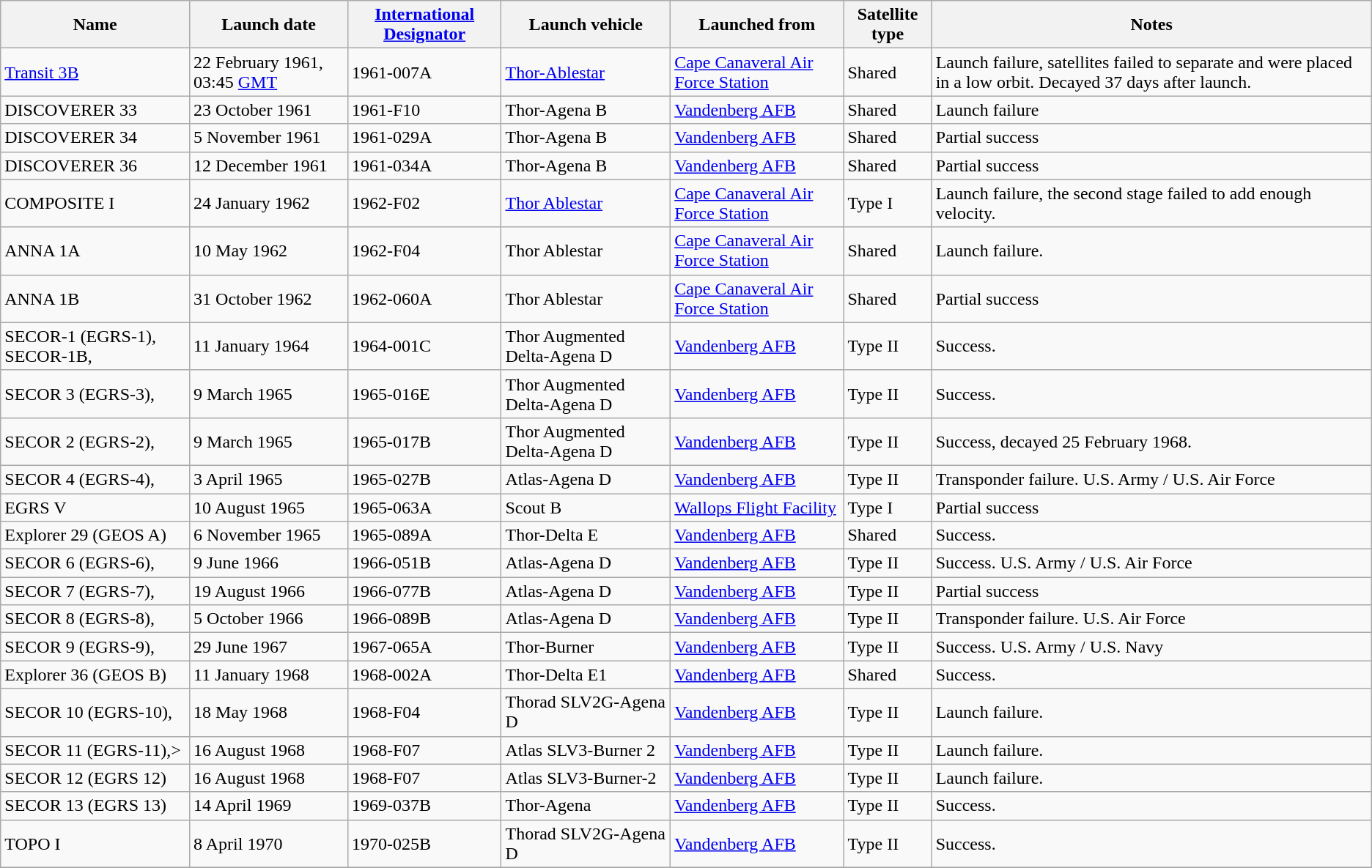<table class="wikitable">
<tr>
<th>Name</th>
<th>Launch date</th>
<th><a href='#'>International Designator</a></th>
<th>Launch vehicle</th>
<th>Launched from</th>
<th>Satellite type</th>
<th>Notes</th>
</tr>
<tr>
<td><a href='#'>Transit 3B</a></td>
<td>22 February 1961, 03:45 <a href='#'>GMT</a></td>
<td>1961-007A</td>
<td><a href='#'>Thor-Ablestar</a></td>
<td><a href='#'>Cape Canaveral Air Force Station</a></td>
<td>Shared </td>
<td>Launch failure, satellites failed to separate and were placed in a low orbit. Decayed 37 days after launch.</td>
</tr>
<tr>
<td>DISCOVERER 33 </td>
<td>23 October 1961</td>
<td>1961-F10</td>
<td>Thor-Agena B</td>
<td><a href='#'>Vandenberg AFB</a></td>
<td>Shared</td>
<td>Launch failure</td>
</tr>
<tr>
<td>DISCOVERER 34 </td>
<td>5 November 1961</td>
<td>1961-029A</td>
<td>Thor-Agena B</td>
<td><a href='#'>Vandenberg AFB</a></td>
<td>Shared</td>
<td>Partial success</td>
</tr>
<tr>
<td>DISCOVERER 36 </td>
<td>12 December 1961</td>
<td>1961-034A</td>
<td>Thor-Agena B</td>
<td><a href='#'>Vandenberg AFB</a></td>
<td>Shared</td>
<td>Partial success</td>
</tr>
<tr>
<td>COMPOSITE I </td>
<td>24 January 1962</td>
<td>1962-F02</td>
<td><a href='#'>Thor Ablestar</a></td>
<td><a href='#'>Cape Canaveral Air Force Station</a></td>
<td>Type I</td>
<td>Launch failure, the second stage failed to add enough velocity.</td>
</tr>
<tr>
<td>ANNA 1A </td>
<td>10 May 1962</td>
<td>1962-F04</td>
<td>Thor Ablestar</td>
<td><a href='#'>Cape Canaveral Air Force Station</a></td>
<td>Shared</td>
<td>Launch failure.</td>
</tr>
<tr>
<td>ANNA 1B </td>
<td>31 October 1962</td>
<td>1962-060A</td>
<td>Thor Ablestar</td>
<td><a href='#'>Cape Canaveral Air Force Station</a></td>
<td>Shared</td>
<td>Partial success</td>
</tr>
<tr>
<td>SECOR-1 (EGRS-1), SECOR-1B,</td>
<td>11 January 1964</td>
<td>1964-001C</td>
<td>Thor Augmented Delta-Agena D</td>
<td><a href='#'>Vandenberg AFB</a></td>
<td>Type II</td>
<td>Success.</td>
</tr>
<tr>
<td>SECOR 3 (EGRS-3),</td>
<td>9 March 1965</td>
<td>1965-016E</td>
<td>Thor Augmented Delta-Agena D</td>
<td><a href='#'>Vandenberg AFB</a></td>
<td>Type II</td>
<td>Success.</td>
</tr>
<tr>
<td>SECOR 2 (EGRS-2),</td>
<td>9 March 1965 </td>
<td>1965-017B</td>
<td>Thor Augmented Delta-Agena D</td>
<td><a href='#'>Vandenberg AFB</a></td>
<td>Type II</td>
<td>Success, decayed 25 February 1968.</td>
</tr>
<tr>
<td>SECOR 4 (EGRS-4),</td>
<td>3 April 1965</td>
<td>1965-027B</td>
<td>Atlas-Agena D</td>
<td><a href='#'>Vandenberg AFB</a></td>
<td>Type II</td>
<td>Transponder failure. U.S. Army / U.S. Air Force</td>
</tr>
<tr>
<td>EGRS V </td>
<td>10 August 1965</td>
<td>1965-063A</td>
<td>Scout B</td>
<td><a href='#'>Wallops Flight Facility</a></td>
<td>Type I</td>
<td>Partial success</td>
</tr>
<tr>
<td>Explorer 29 (GEOS A)</td>
<td>6 November 1965</td>
<td>1965-089A</td>
<td>Thor-Delta E</td>
<td><a href='#'>Vandenberg AFB</a></td>
<td>Shared</td>
<td>Success.</td>
</tr>
<tr>
<td>SECOR 6 (EGRS-6),</td>
<td>9 June 1966</td>
<td>1966-051B</td>
<td>Atlas-Agena D</td>
<td><a href='#'>Vandenberg AFB</a></td>
<td>Type II</td>
<td>Success. U.S. Army / U.S. Air Force</td>
</tr>
<tr>
<td>SECOR 7 (EGRS-7),</td>
<td>19 August 1966</td>
<td>1966-077B</td>
<td>Atlas-Agena D</td>
<td><a href='#'>Vandenberg AFB</a></td>
<td>Type II</td>
<td>Partial success</td>
</tr>
<tr>
<td>SECOR 8 (EGRS-8),</td>
<td>5 October 1966</td>
<td>1966-089B</td>
<td>Atlas-Agena D</td>
<td><a href='#'>Vandenberg AFB</a></td>
<td>Type II</td>
<td>Transponder failure. U.S. Air Force</td>
</tr>
<tr>
<td>SECOR 9 (EGRS-9),</td>
<td>29 June 1967</td>
<td>1967-065A</td>
<td>Thor-Burner</td>
<td><a href='#'>Vandenberg AFB</a></td>
<td>Type II</td>
<td>Success. U.S. Army / U.S. Navy</td>
</tr>
<tr>
<td>Explorer 36 (GEOS B) </td>
<td>11 January 1968</td>
<td>1968-002A</td>
<td>Thor-Delta E1</td>
<td><a href='#'>Vandenberg AFB</a></td>
<td>Shared</td>
<td>Success.</td>
</tr>
<tr>
<td>SECOR 10 (EGRS-10),</td>
<td>18 May 1968</td>
<td>1968-F04</td>
<td>Thorad SLV2G-Agena D</td>
<td><a href='#'>Vandenberg AFB</a></td>
<td>Type II</td>
<td>Launch failure.</td>
</tr>
<tr>
<td>SECOR 11 (EGRS-11),></td>
<td>16 August 1968</td>
<td>1968-F07</td>
<td>Atlas SLV3-Burner 2</td>
<td><a href='#'>Vandenberg AFB</a></td>
<td>Type II</td>
<td>Launch failure.</td>
</tr>
<tr>
<td>SECOR 12 (EGRS 12) </td>
<td>16 August 1968</td>
<td>1968-F07</td>
<td>Atlas SLV3-Burner-2</td>
<td><a href='#'>Vandenberg AFB</a></td>
<td>Type II</td>
<td>Launch failure.</td>
</tr>
<tr>
<td>SECOR 13 (EGRS 13) </td>
<td>14 April 1969</td>
<td>1969-037B</td>
<td>Thor-Agena</td>
<td><a href='#'>Vandenberg AFB</a></td>
<td>Type II</td>
<td>Success.</td>
</tr>
<tr>
<td>TOPO I </td>
<td>8 April 1970</td>
<td>1970-025B</td>
<td>Thorad SLV2G-Agena D</td>
<td><a href='#'>Vandenberg AFB</a></td>
<td>Type II</td>
<td>Success.</td>
</tr>
<tr>
</tr>
</table>
